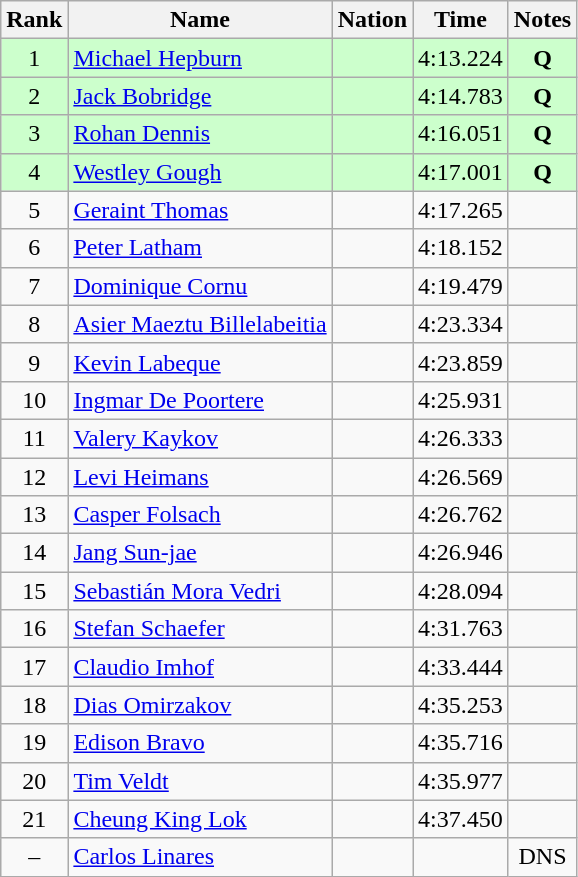<table class="wikitable sortable" style="text-align:center">
<tr>
<th>Rank</th>
<th>Name</th>
<th>Nation</th>
<th>Time</th>
<th>Notes</th>
</tr>
<tr bgcolor=ccffcc>
<td>1</td>
<td align=left><a href='#'>Michael Hepburn</a></td>
<td align=left></td>
<td>4:13.224</td>
<td><strong>Q</strong></td>
</tr>
<tr bgcolor=ccffcc>
<td>2</td>
<td align=left><a href='#'>Jack Bobridge</a></td>
<td align=left></td>
<td>4:14.783</td>
<td><strong>Q</strong></td>
</tr>
<tr bgcolor=ccffcc>
<td>3</td>
<td align=left><a href='#'>Rohan Dennis</a></td>
<td align=left></td>
<td>4:16.051</td>
<td><strong>Q</strong></td>
</tr>
<tr bgcolor=ccffcc>
<td>4</td>
<td align=left><a href='#'>Westley Gough</a></td>
<td align=left></td>
<td>4:17.001</td>
<td><strong>Q</strong></td>
</tr>
<tr>
<td>5</td>
<td align=left><a href='#'>Geraint Thomas</a></td>
<td align=left></td>
<td>4:17.265</td>
<td></td>
</tr>
<tr>
<td>6</td>
<td align=left><a href='#'>Peter Latham</a></td>
<td align=left></td>
<td>4:18.152</td>
<td></td>
</tr>
<tr>
<td>7</td>
<td align=left><a href='#'>Dominique Cornu</a></td>
<td align=left></td>
<td>4:19.479</td>
<td></td>
</tr>
<tr>
<td>8</td>
<td align=left><a href='#'>Asier Maeztu Billelabeitia</a></td>
<td align=left></td>
<td>4:23.334</td>
<td></td>
</tr>
<tr>
<td>9</td>
<td align=left><a href='#'>Kevin Labeque</a></td>
<td align=left></td>
<td>4:23.859</td>
<td></td>
</tr>
<tr>
<td>10</td>
<td align=left><a href='#'>Ingmar De Poortere</a></td>
<td align=left></td>
<td>4:25.931</td>
<td></td>
</tr>
<tr>
<td>11</td>
<td align=left><a href='#'>Valery Kaykov</a></td>
<td align=left></td>
<td>4:26.333</td>
<td></td>
</tr>
<tr>
<td>12</td>
<td align=left><a href='#'>Levi Heimans</a></td>
<td align=left></td>
<td>4:26.569</td>
<td></td>
</tr>
<tr>
<td>13</td>
<td align=left><a href='#'>Casper Folsach</a></td>
<td align=left></td>
<td>4:26.762</td>
<td></td>
</tr>
<tr>
<td>14</td>
<td align=left><a href='#'>Jang Sun-jae</a></td>
<td align=left></td>
<td>4:26.946</td>
<td></td>
</tr>
<tr>
<td>15</td>
<td align=left><a href='#'>Sebastián Mora Vedri</a></td>
<td align=left></td>
<td>4:28.094</td>
<td></td>
</tr>
<tr>
<td>16</td>
<td align=left><a href='#'>Stefan Schaefer</a></td>
<td align=left></td>
<td>4:31.763</td>
<td></td>
</tr>
<tr>
<td>17</td>
<td align=left><a href='#'>Claudio Imhof</a></td>
<td align=left></td>
<td>4:33.444</td>
<td></td>
</tr>
<tr>
<td>18</td>
<td align=left><a href='#'>Dias Omirzakov</a></td>
<td align=left></td>
<td>4:35.253</td>
<td></td>
</tr>
<tr>
<td>19</td>
<td align=left><a href='#'>Edison Bravo</a></td>
<td align=left></td>
<td>4:35.716</td>
<td></td>
</tr>
<tr>
<td>20</td>
<td align=left><a href='#'>Tim Veldt</a></td>
<td align=left></td>
<td>4:35.977</td>
<td></td>
</tr>
<tr>
<td>21</td>
<td align=left><a href='#'>Cheung King Lok</a></td>
<td align=left></td>
<td>4:37.450</td>
<td></td>
</tr>
<tr>
<td>–</td>
<td align=left><a href='#'>Carlos Linares</a></td>
<td align=left></td>
<td></td>
<td>DNS</td>
</tr>
</table>
